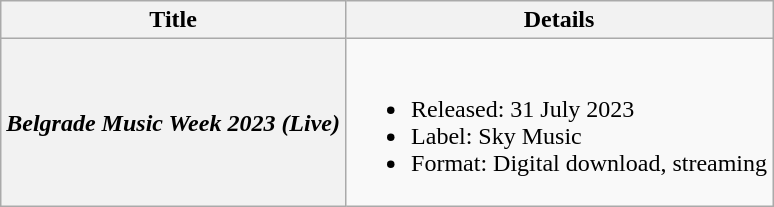<table class="wikitable plainrowheaders" style="text-align:center;">
<tr>
<th scope="col" rowspan="1">Title</th>
<th scope="col" rowspan="1">Details</th>
</tr>
<tr>
<th scope="row"><em>Belgrade Music Week 2023 (Live)</em></th>
<td align="left"><br><ul><li>Released: 31 July 2023</li><li>Label: Sky Music</li><li>Format: Digital download, streaming</li></ul></td>
</tr>
</table>
